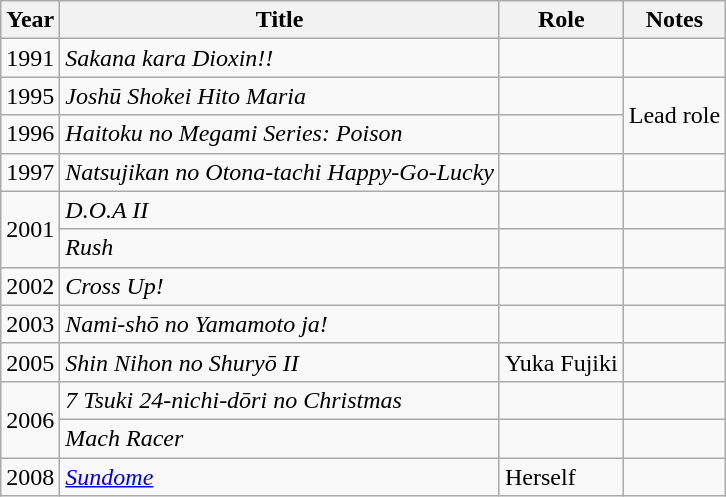<table class="wikitable">
<tr>
<th>Year</th>
<th>Title</th>
<th>Role</th>
<th>Notes</th>
</tr>
<tr>
<td>1991</td>
<td><em>Sakana kara Dioxin!!</em></td>
<td></td>
<td></td>
</tr>
<tr>
<td>1995</td>
<td><em>Joshū Shokei Hito Maria</em></td>
<td></td>
<td rowspan="2">Lead role</td>
</tr>
<tr>
<td>1996</td>
<td><em>Haitoku no Megami Series: Poison</em></td>
<td></td>
</tr>
<tr>
<td>1997</td>
<td><em>Natsujikan no Otona-tachi Happy-Go-Lucky</em></td>
<td></td>
<td></td>
</tr>
<tr>
<td rowspan="2">2001</td>
<td><em>D.O.A II</em></td>
<td></td>
<td></td>
</tr>
<tr>
<td><em>Rush</em></td>
<td></td>
<td></td>
</tr>
<tr>
<td>2002</td>
<td><em>Cross Up!</em></td>
<td></td>
<td></td>
</tr>
<tr>
<td>2003</td>
<td><em>Nami-shō no Yamamoto ja!</em></td>
<td></td>
<td></td>
</tr>
<tr>
<td>2005</td>
<td><em>Shin Nihon no Shuryō II</em></td>
<td>Yuka Fujiki</td>
<td></td>
</tr>
<tr>
<td rowspan="2">2006</td>
<td><em>7 Tsuki 24-nichi-dōri no Christmas</em></td>
<td></td>
<td></td>
</tr>
<tr>
<td><em>Mach Racer</em></td>
<td></td>
<td></td>
</tr>
<tr>
<td>2008</td>
<td><em><a href='#'>Sundome</a></em></td>
<td>Herself</td>
<td></td>
</tr>
</table>
